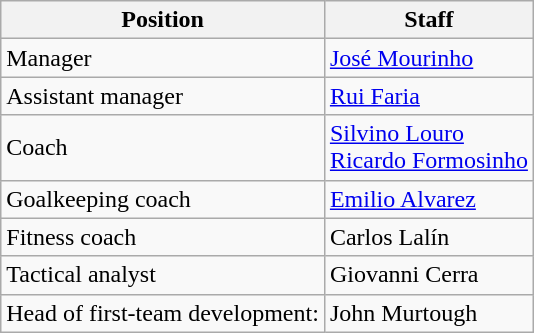<table class="wikitable">
<tr>
<th scope="col">Position</th>
<th scope="col">Staff</th>
</tr>
<tr>
<td>Manager</td>
<td> <a href='#'>José Mourinho</a></td>
</tr>
<tr>
<td>Assistant manager</td>
<td> <a href='#'>Rui Faria</a></td>
</tr>
<tr>
<td>Coach</td>
<td> <a href='#'>Silvino Louro</a> <br>   <a href='#'>Ricardo Formosinho</a></td>
</tr>
<tr>
<td>Goalkeeping coach</td>
<td> <a href='#'>Emilio Alvarez</a></td>
</tr>
<tr>
<td>Fitness coach</td>
<td> Carlos Lalín</td>
</tr>
<tr>
<td>Tactical analyst</td>
<td> Giovanni Cerra</td>
</tr>
<tr>
<td>Head of first-team development:</td>
<td> John Murtough</td>
</tr>
</table>
